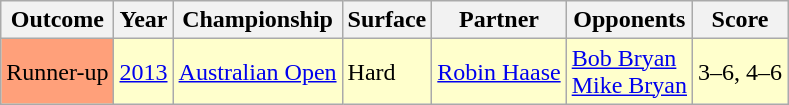<table class="sortable wikitable">
<tr>
<th>Outcome</th>
<th>Year</th>
<th>Championship</th>
<th>Surface</th>
<th>Partner</th>
<th>Opponents</th>
<th class="unsortable">Score</th>
</tr>
<tr style="background:#ffc;">
<td bgcolor=FFA07A>Runner-up</td>
<td><a href='#'>2013</a></td>
<td><a href='#'>Australian Open</a></td>
<td>Hard</td>
<td> <a href='#'>Robin Haase</a></td>
<td> <a href='#'>Bob Bryan</a><br> <a href='#'>Mike Bryan</a></td>
<td>3–6, 4–6</td>
</tr>
</table>
